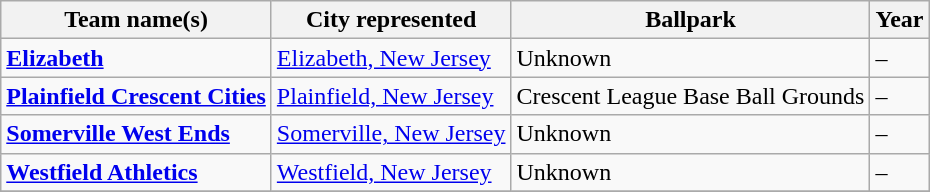<table class="wikitable">
<tr>
<th>Team name(s)</th>
<th>City represented</th>
<th>Ballpark</th>
<th>Year</th>
</tr>
<tr>
<td><strong><a href='#'>Elizabeth</a></strong></td>
<td><a href='#'>Elizabeth, New Jersey</a></td>
<td>Unknown</td>
<td>–</td>
</tr>
<tr>
<td><strong><a href='#'>Plainfield Crescent Cities</a></strong></td>
<td><a href='#'>Plainfield, New Jersey</a></td>
<td>Crescent League Base Ball Grounds</td>
<td>–</td>
</tr>
<tr>
<td><strong><a href='#'>Somerville West Ends</a></strong></td>
<td><a href='#'>Somerville, New Jersey</a></td>
<td>Unknown</td>
<td>–</td>
</tr>
<tr>
<td><strong><a href='#'>Westfield Athletics</a></strong></td>
<td><a href='#'>Westfield, New Jersey</a></td>
<td>Unknown</td>
<td>–</td>
</tr>
<tr>
</tr>
</table>
